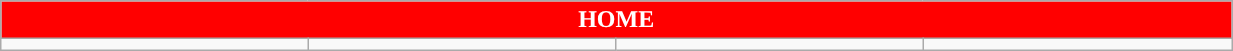<table class="wikitable collapsible collapsed" style="width:65%">
<tr>
<th colspan=16 ! style="color:#FFFFFF; background:#FF0000">HOME</th>
</tr>
<tr>
<td></td>
<td></td>
<td></td>
<td></td>
</tr>
</table>
